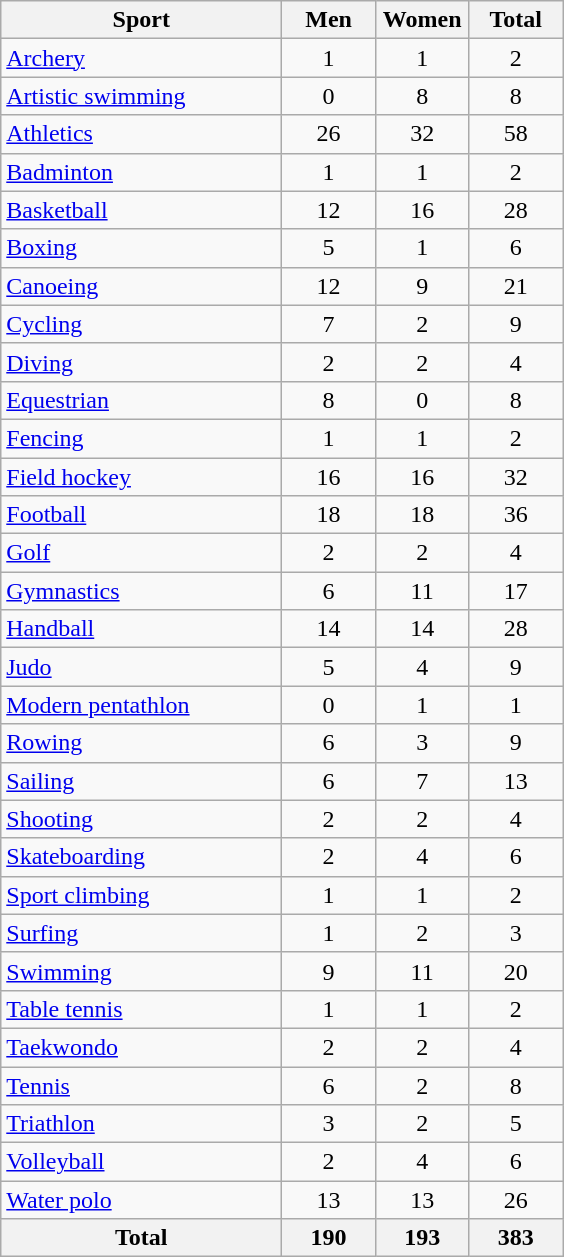<table class="wikitable sortable" style="text-align:center;">
<tr>
<th width=180>Sport</th>
<th width=55>Men</th>
<th width=55>Women</th>
<th width=55>Total</th>
</tr>
<tr>
<td align=left><a href='#'>Archery</a></td>
<td>1</td>
<td>1</td>
<td>2</td>
</tr>
<tr>
<td align=left><a href='#'>Artistic swimming</a></td>
<td>0</td>
<td>8</td>
<td>8</td>
</tr>
<tr>
<td align=left><a href='#'>Athletics</a></td>
<td>26</td>
<td>32</td>
<td>58</td>
</tr>
<tr>
<td align=left><a href='#'>Badminton</a></td>
<td>1</td>
<td>1</td>
<td>2</td>
</tr>
<tr>
<td align=left><a href='#'>Basketball</a></td>
<td>12</td>
<td>16</td>
<td>28</td>
</tr>
<tr>
<td align=left><a href='#'>Boxing</a></td>
<td>5</td>
<td>1</td>
<td>6</td>
</tr>
<tr>
<td align=left><a href='#'>Canoeing</a></td>
<td>12</td>
<td>9</td>
<td>21</td>
</tr>
<tr>
<td align=left><a href='#'>Cycling</a></td>
<td>7</td>
<td>2</td>
<td>9</td>
</tr>
<tr>
<td align=left><a href='#'>Diving</a></td>
<td>2</td>
<td>2</td>
<td>4</td>
</tr>
<tr>
<td align=left><a href='#'>Equestrian</a></td>
<td>8</td>
<td>0</td>
<td>8</td>
</tr>
<tr>
<td align=left><a href='#'>Fencing</a></td>
<td>1</td>
<td>1</td>
<td>2</td>
</tr>
<tr>
<td align=left><a href='#'>Field hockey</a></td>
<td>16</td>
<td>16</td>
<td>32</td>
</tr>
<tr>
<td align=left><a href='#'>Football</a></td>
<td>18</td>
<td>18</td>
<td>36</td>
</tr>
<tr>
<td align=left><a href='#'>Golf</a></td>
<td>2</td>
<td>2</td>
<td>4</td>
</tr>
<tr>
<td align=left><a href='#'>Gymnastics</a></td>
<td>6</td>
<td>11</td>
<td>17</td>
</tr>
<tr>
<td align=left><a href='#'>Handball</a></td>
<td>14</td>
<td>14</td>
<td>28</td>
</tr>
<tr>
<td align=left><a href='#'>Judo</a></td>
<td>5</td>
<td>4</td>
<td>9</td>
</tr>
<tr>
<td align=left><a href='#'>Modern pentathlon</a></td>
<td>0</td>
<td>1</td>
<td>1</td>
</tr>
<tr>
<td align=left><a href='#'>Rowing</a></td>
<td>6</td>
<td>3</td>
<td>9</td>
</tr>
<tr>
<td align=left><a href='#'>Sailing</a></td>
<td>6</td>
<td>7</td>
<td>13</td>
</tr>
<tr>
<td align=left><a href='#'>Shooting</a></td>
<td>2</td>
<td>2</td>
<td>4</td>
</tr>
<tr>
<td align=left><a href='#'>Skateboarding</a></td>
<td>2</td>
<td>4</td>
<td>6</td>
</tr>
<tr>
<td align=left><a href='#'>Sport climbing</a></td>
<td>1</td>
<td>1</td>
<td>2</td>
</tr>
<tr>
<td align=left><a href='#'>Surfing</a></td>
<td>1</td>
<td>2</td>
<td>3</td>
</tr>
<tr>
<td align=left><a href='#'>Swimming</a></td>
<td>9</td>
<td>11</td>
<td>20</td>
</tr>
<tr>
<td align=left><a href='#'>Table tennis</a></td>
<td>1</td>
<td>1</td>
<td>2</td>
</tr>
<tr>
<td align=left><a href='#'>Taekwondo</a></td>
<td>2</td>
<td>2</td>
<td>4</td>
</tr>
<tr>
<td align=left><a href='#'>Tennis</a></td>
<td>6</td>
<td>2</td>
<td>8</td>
</tr>
<tr>
<td align=left><a href='#'>Triathlon</a></td>
<td>3</td>
<td>2</td>
<td>5</td>
</tr>
<tr>
<td align=left><a href='#'>Volleyball</a></td>
<td>2</td>
<td>4</td>
<td>6</td>
</tr>
<tr>
<td align=left><a href='#'>Water polo</a></td>
<td>13</td>
<td>13</td>
<td>26</td>
</tr>
<tr>
<th>Total</th>
<th>190</th>
<th>193</th>
<th>383</th>
</tr>
</table>
